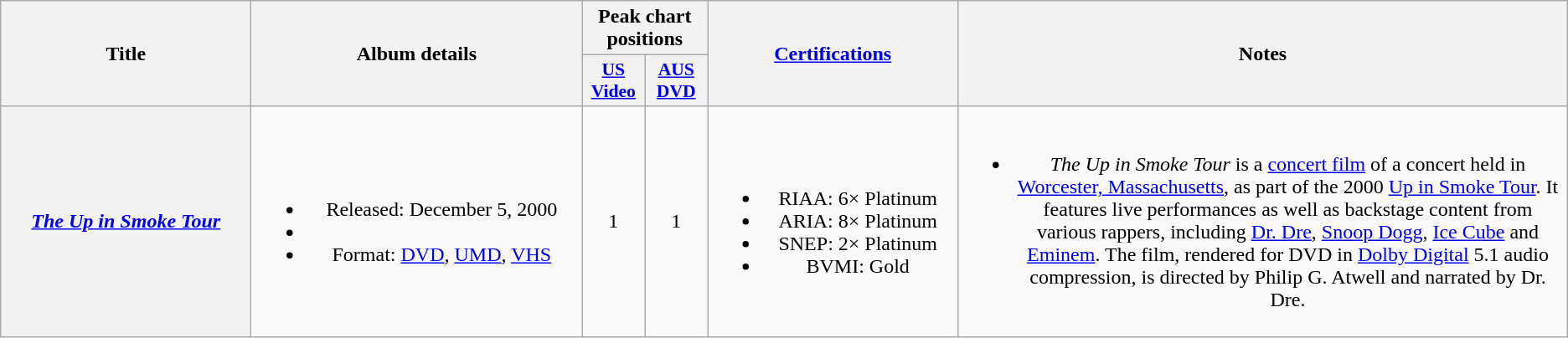<table class="wikitable plainrowheaders" style="text-align:center;">
<tr>
<th scope="col" rowspan="2" style="width:12em;">Title</th>
<th scope="col" rowspan="2" style="width:16em;">Album details</th>
<th scope="col" colspan="2">Peak chart<br>positions</th>
<th scope="col" rowspan="2" style="width:12em;"><a href='#'>Certifications</a></th>
<th scope="col" rowspan="2">Notes</th>
</tr>
<tr>
<th scope="col" style="width:3em; font-size:90%"><a href='#'>US<br>Video</a><br></th>
<th scope="col" style="width:3em; font-size:90%"><a href='#'>AUS <br>DVD</a><br></th>
</tr>
<tr>
<th scope="row"><em><a href='#'>The Up in Smoke Tour</a></em></th>
<td><br><ul><li>Released: December 5, 2000</li><li></li><li>Format: <a href='#'>DVD</a>, <a href='#'>UMD</a>, <a href='#'>VHS</a></li></ul></td>
<td>1</td>
<td>1</td>
<td><br><ul><li>RIAA: 6× Platinum</li><li>ARIA: 8× Platinum</li><li>SNEP: 2× Platinum</li><li>BVMI: Gold</li></ul></td>
<td><br><ul><li><em>The Up in Smoke Tour</em> is a <a href='#'>concert film</a> of a concert held in <a href='#'>Worcester, Massachusetts</a>, as part of the 2000 <a href='#'>Up in Smoke Tour</a>. It features live performances as well as backstage content from various rappers, including <a href='#'>Dr. Dre</a>, <a href='#'>Snoop Dogg</a>, <a href='#'>Ice Cube</a> and <a href='#'>Eminem</a>. The film, rendered for DVD in <a href='#'>Dolby Digital</a> 5.1 audio compression, is directed by Philip G. Atwell and narrated by Dr. Dre.</li></ul></td>
</tr>
</table>
